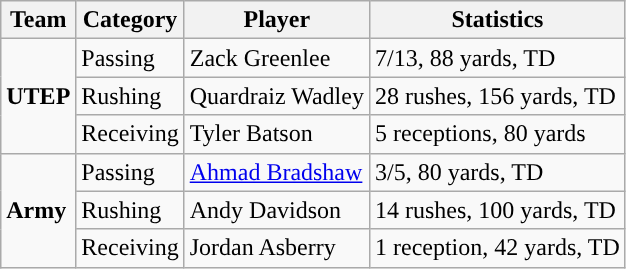<table class="wikitable" style="float: left;">
<tr>
<th>Team</th>
<th>Category</th>
<th>Player</th>
<th>Statistics</th>
</tr>
<tr>
<td rowspan=3><strong>UTEP</strong></td>
<td>Passing</td>
<td>Zack Greenlee</td>
<td>7/13, 88 yards, TD</td>
</tr>
<tr>
<td>Rushing</td>
<td>Quardraiz Wadley</td>
<td>28 rushes, 156 yards, TD</td>
</tr>
<tr>
<td>Receiving</td>
<td>Tyler Batson</td>
<td>5 receptions, 80 yards</td>
</tr>
<tr>
<td rowspan=3><strong>Army</strong></td>
<td>Passing</td>
<td><a href='#'>Ahmad Bradshaw</a></td>
<td>3/5, 80 yards, TD</td>
</tr>
<tr>
<td>Rushing</td>
<td>Andy Davidson</td>
<td>14 rushes, 100 yards, TD</td>
</tr>
<tr>
<td>Receiving</td>
<td>Jordan Asberry</td>
<td>1 reception, 42 yards, TD</td>
</tr>
</table>
